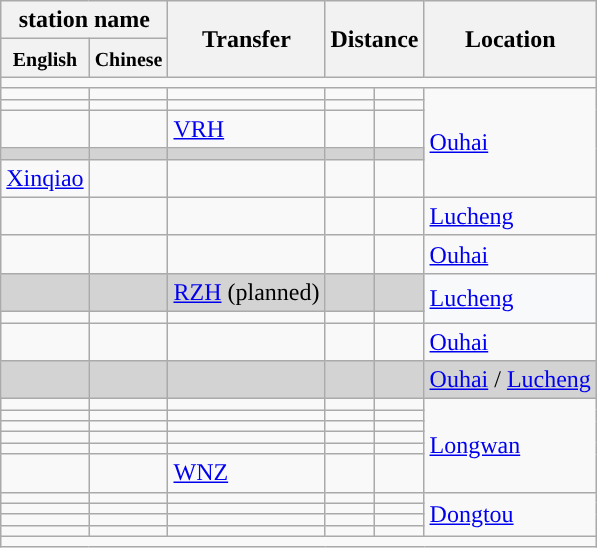<table class="wikitable">
<tr>
<th colspan=2>station name</th>
<th rowspan=2>Transfer</th>
<th colspan="2" rowspan="2">Distance<br></th>
<th rowspan=2>Location</th>
</tr>
<tr>
<th><small>English</small></th>
<th><small>Chinese</small></th>
</tr>
<tr style="background:#">
<td colspan = "7"></td>
</tr>
<tr>
<td></td>
<td></td>
<td></td>
<td></td>
<td></td>
<td rowspan="5"><a href='#'>Ouhai</a></td>
</tr>
<tr>
<td></td>
<td></td>
<td></td>
<td></td>
<td></td>
</tr>
<tr>
<td></td>
<td></td>
<td> <a href='#'>VRH</a>  </td>
<td></td>
<td></td>
</tr>
<tr bgcolor="lightgrey">
<td> </td>
<td></td>
<td></td>
<td></td>
<td></td>
</tr>
<tr>
<td><a href='#'>Xinqiao</a></td>
<td></td>
<td></td>
<td></td>
<td></td>
</tr>
<tr>
<td></td>
<td></td>
<td></td>
<td></td>
<td></td>
<td><a href='#'>Lucheng</a></td>
</tr>
<tr>
<td></td>
<td></td>
<td></td>
<td></td>
<td></td>
<td><a href='#'>Ouhai</a></td>
</tr>
<tr bgcolor="lightgrey">
<td> </td>
<td></td>
<td> <a href='#'>RZH</a>  (planned) </td>
<td></td>
<td></td>
<td bgcolor=#F8F9FA rowspan="2"><a href='#'>Lucheng</a></td>
</tr>
<tr>
<td></td>
<td></td>
<td></td>
<td></td>
<td></td>
</tr>
<tr>
<td></td>
<td></td>
<td></td>
<td></td>
<td></td>
<td><a href='#'>Ouhai</a></td>
</tr>
<tr bgcolor="lightgrey">
<td> </td>
<td></td>
<td></td>
<td></td>
<td></td>
<td><a href='#'>Ouhai</a> / <a href='#'>Lucheng</a></td>
</tr>
<tr>
<td></td>
<td></td>
<td></td>
<td></td>
<td></td>
<td rowspan="6"><a href='#'>Longwan</a></td>
</tr>
<tr>
<td></td>
<td></td>
<td></td>
<td></td>
<td></td>
</tr>
<tr>
<td></td>
<td></td>
<td></td>
<td></td>
<td></td>
</tr>
<tr>
<td></td>
<td></td>
<td></td>
<td></td>
<td></td>
</tr>
<tr>
<td></td>
<td></td>
<td></td>
<td></td>
<td></td>
</tr>
<tr>
<td></td>
<td></td>
<td> <a href='#'>WNZ</a><br></td>
<td></td>
<td></td>
</tr>
<tr>
<td></td>
<td></td>
<td></td>
<td></td>
<td></td>
<td rowspan="4"><a href='#'>Dongtou</a></td>
</tr>
<tr>
<td></td>
<td></td>
<td></td>
<td></td>
<td></td>
</tr>
<tr>
<td></td>
<td></td>
<td></td>
<td></td>
<td></td>
</tr>
<tr>
<td></td>
<td></td>
<td></td>
<td></td>
<td></td>
</tr>
<tr style="background:#">
<td colspan = "7"></td>
</tr>
</table>
